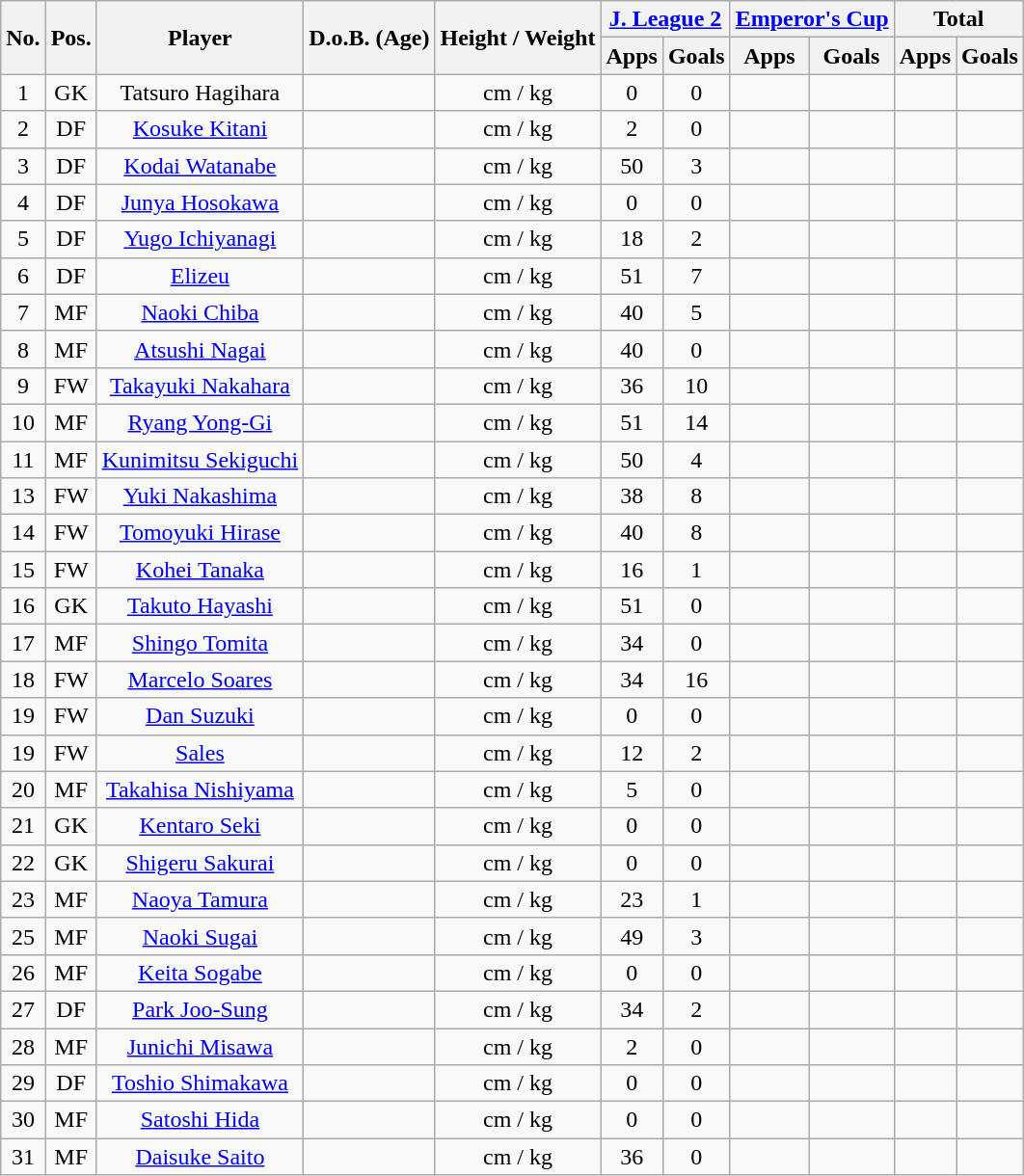<table class="wikitable" style="text-align:center;">
<tr>
<th rowspan="2">No.</th>
<th rowspan="2">Pos.</th>
<th rowspan="2">Player</th>
<th rowspan="2">D.o.B. (Age)</th>
<th rowspan="2">Height / Weight</th>
<th colspan="2"><a href='#'>J. League 2</a></th>
<th colspan="2"><a href='#'>Emperor's Cup</a></th>
<th colspan="2">Total</th>
</tr>
<tr>
<th>Apps</th>
<th>Goals</th>
<th>Apps</th>
<th>Goals</th>
<th>Apps</th>
<th>Goals</th>
</tr>
<tr>
<td>1</td>
<td>GK</td>
<td>Tatsuro Hagihara</td>
<td></td>
<td>cm / kg</td>
<td>0</td>
<td>0</td>
<td></td>
<td></td>
<td></td>
<td></td>
</tr>
<tr>
<td>2</td>
<td>DF</td>
<td><a href='#'>Kosuke Kitani</a></td>
<td></td>
<td>cm / kg</td>
<td>2</td>
<td>0</td>
<td></td>
<td></td>
<td></td>
<td></td>
</tr>
<tr>
<td>3</td>
<td>DF</td>
<td><a href='#'>Kodai Watanabe</a></td>
<td></td>
<td>cm / kg</td>
<td>50</td>
<td>3</td>
<td></td>
<td></td>
<td></td>
<td></td>
</tr>
<tr>
<td>4</td>
<td>DF</td>
<td><a href='#'>Junya Hosokawa</a></td>
<td></td>
<td>cm / kg</td>
<td>0</td>
<td>0</td>
<td></td>
<td></td>
<td></td>
<td></td>
</tr>
<tr>
<td>5</td>
<td>DF</td>
<td><a href='#'>Yugo Ichiyanagi</a></td>
<td></td>
<td>cm / kg</td>
<td>18</td>
<td>2</td>
<td></td>
<td></td>
<td></td>
<td></td>
</tr>
<tr>
<td>6</td>
<td>DF</td>
<td><a href='#'>Elizeu</a></td>
<td></td>
<td>cm / kg</td>
<td>51</td>
<td>7</td>
<td></td>
<td></td>
<td></td>
<td></td>
</tr>
<tr>
<td>7</td>
<td>MF</td>
<td><a href='#'>Naoki Chiba</a></td>
<td></td>
<td>cm / kg</td>
<td>40</td>
<td>5</td>
<td></td>
<td></td>
<td></td>
<td></td>
</tr>
<tr>
<td>8</td>
<td>MF</td>
<td><a href='#'>Atsushi Nagai</a></td>
<td></td>
<td>cm / kg</td>
<td>40</td>
<td>0</td>
<td></td>
<td></td>
<td></td>
<td></td>
</tr>
<tr>
<td>9</td>
<td>FW</td>
<td><a href='#'>Takayuki Nakahara</a></td>
<td></td>
<td>cm / kg</td>
<td>36</td>
<td>10</td>
<td></td>
<td></td>
<td></td>
<td></td>
</tr>
<tr>
<td>10</td>
<td>MF</td>
<td><a href='#'>Ryang Yong-Gi</a></td>
<td></td>
<td>cm / kg</td>
<td>51</td>
<td>14</td>
<td></td>
<td></td>
<td></td>
<td></td>
</tr>
<tr>
<td>11</td>
<td>MF</td>
<td><a href='#'>Kunimitsu Sekiguchi</a></td>
<td></td>
<td>cm / kg</td>
<td>50</td>
<td>4</td>
<td></td>
<td></td>
<td></td>
<td></td>
</tr>
<tr>
<td>13</td>
<td>FW</td>
<td><a href='#'>Yuki Nakashima</a></td>
<td></td>
<td>cm / kg</td>
<td>38</td>
<td>8</td>
<td></td>
<td></td>
<td></td>
<td></td>
</tr>
<tr>
<td>14</td>
<td>FW</td>
<td><a href='#'>Tomoyuki Hirase</a></td>
<td></td>
<td>cm / kg</td>
<td>40</td>
<td>8</td>
<td></td>
<td></td>
<td></td>
<td></td>
</tr>
<tr>
<td>15</td>
<td>FW</td>
<td><a href='#'>Kohei Tanaka</a></td>
<td></td>
<td>cm / kg</td>
<td>16</td>
<td>1</td>
<td></td>
<td></td>
<td></td>
<td></td>
</tr>
<tr>
<td>16</td>
<td>GK</td>
<td><a href='#'>Takuto Hayashi</a></td>
<td></td>
<td>cm / kg</td>
<td>51</td>
<td>0</td>
<td></td>
<td></td>
<td></td>
<td></td>
</tr>
<tr>
<td>17</td>
<td>MF</td>
<td><a href='#'>Shingo Tomita</a></td>
<td></td>
<td>cm / kg</td>
<td>34</td>
<td>0</td>
<td></td>
<td></td>
<td></td>
<td></td>
</tr>
<tr>
<td>18</td>
<td>FW</td>
<td><a href='#'>Marcelo Soares</a></td>
<td></td>
<td>cm / kg</td>
<td>34</td>
<td>16</td>
<td></td>
<td></td>
<td></td>
<td></td>
</tr>
<tr>
<td>19</td>
<td>FW</td>
<td><a href='#'>Dan Suzuki</a></td>
<td></td>
<td>cm / kg</td>
<td>0</td>
<td>0</td>
<td></td>
<td></td>
<td></td>
<td></td>
</tr>
<tr>
<td>19</td>
<td>FW</td>
<td><a href='#'>Sales</a></td>
<td></td>
<td>cm / kg</td>
<td>12</td>
<td>2</td>
<td></td>
<td></td>
<td></td>
<td></td>
</tr>
<tr>
<td>20</td>
<td>MF</td>
<td><a href='#'>Takahisa Nishiyama</a></td>
<td></td>
<td>cm / kg</td>
<td>5</td>
<td>0</td>
<td></td>
<td></td>
<td></td>
<td></td>
</tr>
<tr>
<td>21</td>
<td>GK</td>
<td><a href='#'>Kentaro Seki</a></td>
<td></td>
<td>cm / kg</td>
<td>0</td>
<td>0</td>
<td></td>
<td></td>
<td></td>
<td></td>
</tr>
<tr>
<td>22</td>
<td>GK</td>
<td><a href='#'>Shigeru Sakurai</a></td>
<td></td>
<td>cm / kg</td>
<td>0</td>
<td>0</td>
<td></td>
<td></td>
<td></td>
<td></td>
</tr>
<tr>
<td>23</td>
<td>MF</td>
<td><a href='#'>Naoya Tamura</a></td>
<td></td>
<td>cm / kg</td>
<td>23</td>
<td>1</td>
<td></td>
<td></td>
<td></td>
<td></td>
</tr>
<tr>
<td>25</td>
<td>MF</td>
<td><a href='#'>Naoki Sugai</a></td>
<td></td>
<td>cm / kg</td>
<td>49</td>
<td>3</td>
<td></td>
<td></td>
<td></td>
<td></td>
</tr>
<tr>
<td>26</td>
<td>MF</td>
<td><a href='#'>Keita Sogabe</a></td>
<td></td>
<td>cm / kg</td>
<td>0</td>
<td>0</td>
<td></td>
<td></td>
<td></td>
<td></td>
</tr>
<tr>
<td>27</td>
<td>DF</td>
<td><a href='#'>Park Joo-Sung</a></td>
<td></td>
<td>cm / kg</td>
<td>34</td>
<td>2</td>
<td></td>
<td></td>
<td></td>
<td></td>
</tr>
<tr>
<td>28</td>
<td>MF</td>
<td><a href='#'>Junichi Misawa</a></td>
<td></td>
<td>cm / kg</td>
<td>2</td>
<td>0</td>
<td></td>
<td></td>
<td></td>
<td></td>
</tr>
<tr>
<td>29</td>
<td>DF</td>
<td><a href='#'>Toshio Shimakawa</a></td>
<td></td>
<td>cm / kg</td>
<td>0</td>
<td>0</td>
<td></td>
<td></td>
<td></td>
<td></td>
</tr>
<tr>
<td>30</td>
<td>MF</td>
<td><a href='#'>Satoshi Hida</a></td>
<td></td>
<td>cm / kg</td>
<td>0</td>
<td>0</td>
<td></td>
<td></td>
<td></td>
<td></td>
</tr>
<tr>
<td>31</td>
<td>MF</td>
<td><a href='#'>Daisuke Saito</a></td>
<td></td>
<td>cm / kg</td>
<td>36</td>
<td>0</td>
<td></td>
<td></td>
<td></td>
<td></td>
</tr>
</table>
